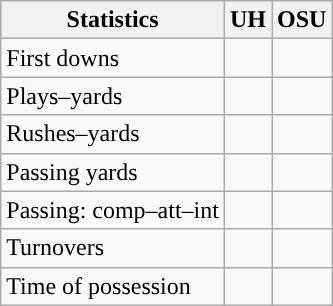<table class="wikitable" style="float:left">
<tr>
<th>Statistics</th>
<th>UH</th>
<th>OSU</th>
</tr>
<tr>
<td>First downs</td>
<td></td>
<td></td>
</tr>
<tr>
<td>Plays–yards</td>
<td></td>
<td></td>
</tr>
<tr>
<td>Rushes–yards</td>
<td></td>
<td></td>
</tr>
<tr>
<td>Passing yards</td>
<td></td>
<td></td>
</tr>
<tr>
<td>Passing: comp–att–int</td>
<td></td>
<td></td>
</tr>
<tr>
<td>Turnovers</td>
<td></td>
<td></td>
</tr>
<tr>
<td>Time of possession</td>
<td></td>
<td></td>
</tr>
</table>
